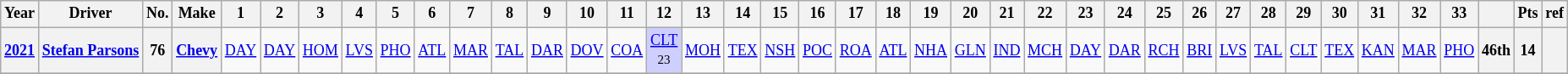<table class="wikitable" style="text-align:center; font-size:75%">
<tr>
<th>Year</th>
<th>Driver</th>
<th>No.</th>
<th>Make</th>
<th>1</th>
<th>2</th>
<th>3</th>
<th>4</th>
<th>5</th>
<th>6</th>
<th>7</th>
<th>8</th>
<th>9</th>
<th>10</th>
<th>11</th>
<th>12</th>
<th>13</th>
<th>14</th>
<th>15</th>
<th>16</th>
<th>17</th>
<th>18</th>
<th>19</th>
<th>20</th>
<th>21</th>
<th>22</th>
<th>23</th>
<th>24</th>
<th>25</th>
<th>26</th>
<th>27</th>
<th>28</th>
<th>29</th>
<th>30</th>
<th>31</th>
<th>32</th>
<th>33</th>
<th></th>
<th>Pts</th>
<th>ref</th>
</tr>
<tr>
<th><a href='#'>2021</a></th>
<th><a href='#'>Stefan Parsons</a></th>
<th>76</th>
<th><a href='#'>Chevy</a></th>
<td><a href='#'>DAY</a></td>
<td><a href='#'>DAY</a></td>
<td><a href='#'>HOM</a></td>
<td><a href='#'>LVS</a></td>
<td><a href='#'>PHO</a></td>
<td><a href='#'>ATL</a></td>
<td><a href='#'>MAR</a></td>
<td><a href='#'>TAL</a></td>
<td><a href='#'>DAR</a></td>
<td><a href='#'>DOV</a></td>
<td><a href='#'>COA</a></td>
<td style="background:#CFCFFF;"><a href='#'>CLT</a><br><small>23</small></td>
<td><a href='#'>MOH</a></td>
<td><a href='#'>TEX</a></td>
<td><a href='#'>NSH</a></td>
<td><a href='#'>POC</a></td>
<td><a href='#'>ROA</a></td>
<td><a href='#'>ATL</a></td>
<td><a href='#'>NHA</a></td>
<td><a href='#'>GLN</a></td>
<td><a href='#'>IND</a></td>
<td><a href='#'>MCH</a></td>
<td><a href='#'>DAY</a></td>
<td><a href='#'>DAR</a></td>
<td><a href='#'>RCH</a></td>
<td><a href='#'>BRI</a></td>
<td><a href='#'>LVS</a></td>
<td><a href='#'>TAL</a></td>
<td><a href='#'>CLT</a></td>
<td><a href='#'>TEX</a></td>
<td><a href='#'>KAN</a></td>
<td><a href='#'>MAR</a></td>
<td><a href='#'>PHO</a></td>
<th>46th</th>
<th>14</th>
<th></th>
</tr>
<tr>
</tr>
</table>
